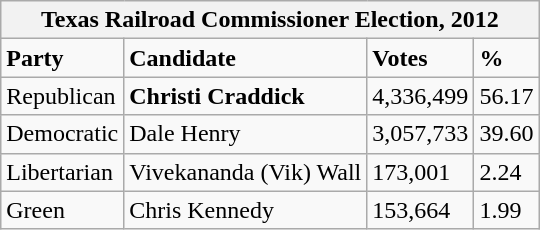<table class="wikitable">
<tr>
<th colspan="4">Texas Railroad Commissioner Election, 2012</th>
</tr>
<tr>
<td><strong>Party</strong></td>
<td><strong>Candidate</strong></td>
<td><strong>Votes</strong></td>
<td><strong>%</strong></td>
</tr>
<tr>
<td>Republican</td>
<td><strong>Christi Craddick</strong></td>
<td>4,336,499</td>
<td>56.17</td>
</tr>
<tr>
<td>Democratic</td>
<td>Dale Henry</td>
<td>3,057,733</td>
<td>39.60</td>
</tr>
<tr>
<td>Libertarian</td>
<td>Vivekananda (Vik) Wall</td>
<td>173,001</td>
<td>2.24</td>
</tr>
<tr>
<td>Green</td>
<td>Chris Kennedy</td>
<td>153,664</td>
<td>1.99</td>
</tr>
</table>
